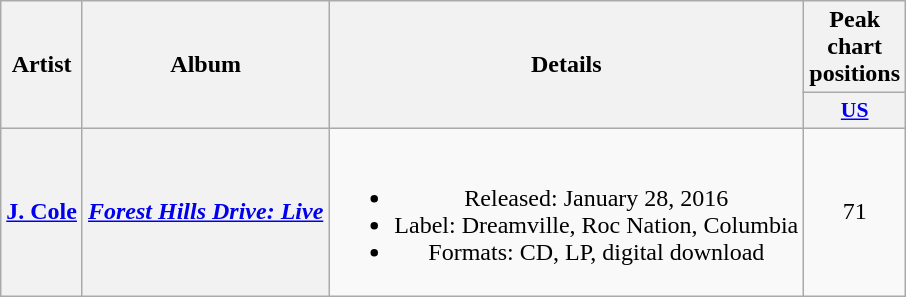<table class="wikitable plainrowheaders" style="text-align:center;">
<tr>
<th rowspan="2">Artist</th>
<th rowspan="2">Album</th>
<th rowspan="2">Details</th>
<th scope="col" colspan="1">Peak chart positions</th>
</tr>
<tr>
<th scope="col" style="width:3em;font-size:90%;"><a href='#'>US</a></th>
</tr>
<tr>
<th scope="row"><a href='#'>J. Cole</a></th>
<th scope="row"><em><a href='#'>Forest Hills Drive: Live</a></em></th>
<td><br><ul><li>Released: January 28, 2016</li><li>Label: Dreamville, Roc Nation, Columbia</li><li>Formats: CD, LP, digital download</li></ul></td>
<td>71</td>
</tr>
</table>
